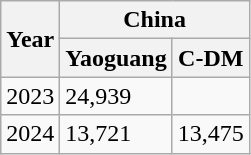<table class="wikitable">
<tr>
<th rowspan="2">Year</th>
<th colspan="2">China</th>
</tr>
<tr>
<th>Yaoguang</th>
<th>C-DM</th>
</tr>
<tr>
<td>2023</td>
<td>24,939</td>
<td></td>
</tr>
<tr>
<td>2024</td>
<td>13,721</td>
<td>13,475</td>
</tr>
</table>
